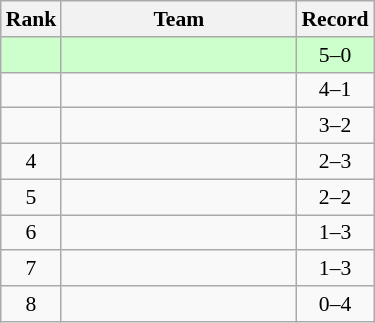<table class="wikitable" style="font-size:90%;">
<tr>
<th>Rank</th>
<th width=150px>Team</th>
<th>Record</th>
</tr>
<tr bgcolor="#ccffcc">
<td align=center></td>
<td></td>
<td align=center>5–0</td>
</tr>
<tr>
<td align=center></td>
<td></td>
<td align=center>4–1</td>
</tr>
<tr>
<td align=center></td>
<td></td>
<td align=center>3–2</td>
</tr>
<tr>
<td align=center>4</td>
<td></td>
<td align=center>2–3</td>
</tr>
<tr>
<td align=center>5</td>
<td></td>
<td align=center>2–2</td>
</tr>
<tr>
<td align=center>6</td>
<td></td>
<td align=center>1–3</td>
</tr>
<tr>
<td align=center>7</td>
<td></td>
<td align=center>1–3</td>
</tr>
<tr>
<td align=center>8</td>
<td></td>
<td align=center>0–4</td>
</tr>
</table>
